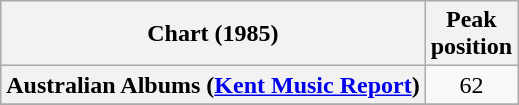<table class="wikitable sortable plainrowheaders">
<tr>
<th scope="col">Chart (1985)</th>
<th scope="col">Peak<br>position</th>
</tr>
<tr>
<th scope="row">Australian Albums (<a href='#'>Kent Music Report</a>)</th>
<td style="text-align:center;">62</td>
</tr>
<tr>
</tr>
</table>
